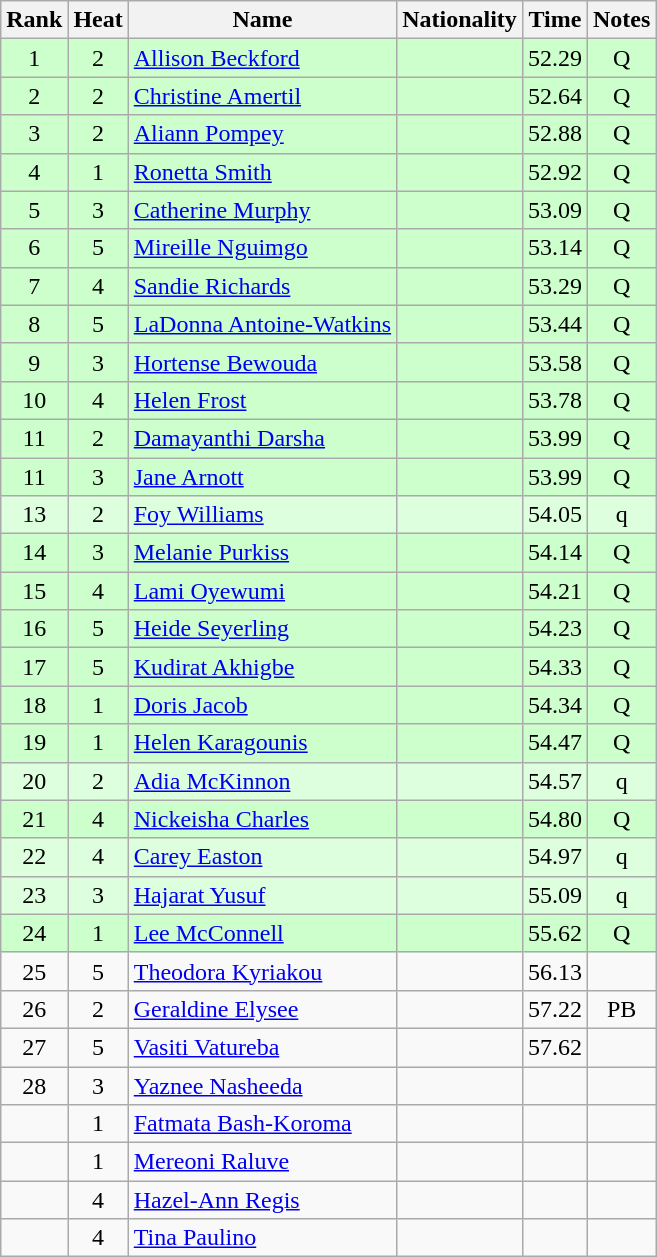<table class="wikitable sortable" style="text-align:center">
<tr>
<th>Rank</th>
<th>Heat</th>
<th>Name</th>
<th>Nationality</th>
<th>Time</th>
<th>Notes</th>
</tr>
<tr bgcolor=ccffcc>
<td>1</td>
<td>2</td>
<td align=left><a href='#'>Allison Beckford</a></td>
<td align=left></td>
<td>52.29</td>
<td>Q</td>
</tr>
<tr bgcolor=ccffcc>
<td>2</td>
<td>2</td>
<td align=left><a href='#'>Christine Amertil</a></td>
<td align=left></td>
<td>52.64</td>
<td>Q</td>
</tr>
<tr bgcolor=ccffcc>
<td>3</td>
<td>2</td>
<td align=left><a href='#'>Aliann Pompey</a></td>
<td align=left></td>
<td>52.88</td>
<td>Q</td>
</tr>
<tr bgcolor=ccffcc>
<td>4</td>
<td>1</td>
<td align=left><a href='#'>Ronetta Smith</a></td>
<td align=left></td>
<td>52.92</td>
<td>Q</td>
</tr>
<tr bgcolor=ccffcc>
<td>5</td>
<td>3</td>
<td align=left><a href='#'>Catherine Murphy</a></td>
<td align=left></td>
<td>53.09</td>
<td>Q</td>
</tr>
<tr bgcolor=ccffcc>
<td>6</td>
<td>5</td>
<td align=left><a href='#'>Mireille Nguimgo</a></td>
<td align=left></td>
<td>53.14</td>
<td>Q</td>
</tr>
<tr bgcolor=ccffcc>
<td>7</td>
<td>4</td>
<td align=left><a href='#'>Sandie Richards</a></td>
<td align=left></td>
<td>53.29</td>
<td>Q</td>
</tr>
<tr bgcolor=ccffcc>
<td>8</td>
<td>5</td>
<td align=left><a href='#'>LaDonna Antoine-Watkins</a></td>
<td align=left></td>
<td>53.44</td>
<td>Q</td>
</tr>
<tr bgcolor=ccffcc>
<td>9</td>
<td>3</td>
<td align=left><a href='#'>Hortense Bewouda</a></td>
<td align=left></td>
<td>53.58</td>
<td>Q</td>
</tr>
<tr bgcolor=ccffcc>
<td>10</td>
<td>4</td>
<td align=left><a href='#'>Helen Frost</a></td>
<td align=left></td>
<td>53.78</td>
<td>Q</td>
</tr>
<tr bgcolor=ccffcc>
<td>11</td>
<td>2</td>
<td align=left><a href='#'>Damayanthi Darsha</a></td>
<td align=left></td>
<td>53.99</td>
<td>Q</td>
</tr>
<tr bgcolor=ccffcc>
<td>11</td>
<td>3</td>
<td align=left><a href='#'>Jane Arnott</a></td>
<td align=left></td>
<td>53.99</td>
<td>Q</td>
</tr>
<tr bgcolor=ddffdd>
<td>13</td>
<td>2</td>
<td align=left><a href='#'>Foy Williams</a></td>
<td align=left></td>
<td>54.05</td>
<td>q</td>
</tr>
<tr bgcolor=ccffcc>
<td>14</td>
<td>3</td>
<td align=left><a href='#'>Melanie Purkiss</a></td>
<td align=left></td>
<td>54.14</td>
<td>Q</td>
</tr>
<tr bgcolor=ccffcc>
<td>15</td>
<td>4</td>
<td align=left><a href='#'>Lami Oyewumi</a></td>
<td align=left></td>
<td>54.21</td>
<td>Q</td>
</tr>
<tr bgcolor=ccffcc>
<td>16</td>
<td>5</td>
<td align=left><a href='#'>Heide Seyerling</a></td>
<td align=left></td>
<td>54.23</td>
<td>Q</td>
</tr>
<tr bgcolor=ccffcc>
<td>17</td>
<td>5</td>
<td align=left><a href='#'>Kudirat Akhigbe</a></td>
<td align=left></td>
<td>54.33</td>
<td>Q</td>
</tr>
<tr bgcolor=ccffcc>
<td>18</td>
<td>1</td>
<td align=left><a href='#'>Doris Jacob</a></td>
<td align=left></td>
<td>54.34</td>
<td>Q</td>
</tr>
<tr bgcolor=ccffcc>
<td>19</td>
<td>1</td>
<td align=left><a href='#'>Helen Karagounis</a></td>
<td align=left></td>
<td>54.47</td>
<td>Q</td>
</tr>
<tr bgcolor=ddffdd>
<td>20</td>
<td>2</td>
<td align=left><a href='#'>Adia McKinnon</a></td>
<td align=left></td>
<td>54.57</td>
<td>q</td>
</tr>
<tr bgcolor=ccffcc>
<td>21</td>
<td>4</td>
<td align=left><a href='#'>Nickeisha Charles</a></td>
<td align=left></td>
<td>54.80</td>
<td>Q</td>
</tr>
<tr bgcolor=ddffdd>
<td>22</td>
<td>4</td>
<td align=left><a href='#'>Carey Easton</a></td>
<td align=left></td>
<td>54.97</td>
<td>q</td>
</tr>
<tr bgcolor=ddffdd>
<td>23</td>
<td>3</td>
<td align=left><a href='#'>Hajarat Yusuf</a></td>
<td align=left></td>
<td>55.09</td>
<td>q</td>
</tr>
<tr bgcolor=ccffcc>
<td>24</td>
<td>1</td>
<td align=left><a href='#'>Lee McConnell</a></td>
<td align=left></td>
<td>55.62</td>
<td>Q</td>
</tr>
<tr>
<td>25</td>
<td>5</td>
<td align=left><a href='#'>Theodora Kyriakou</a></td>
<td align=left></td>
<td>56.13</td>
<td></td>
</tr>
<tr>
<td>26</td>
<td>2</td>
<td align=left><a href='#'>Geraldine Elysee</a></td>
<td align=left></td>
<td>57.22</td>
<td>PB</td>
</tr>
<tr>
<td>27</td>
<td>5</td>
<td align=left><a href='#'>Vasiti Vatureba</a></td>
<td align=left></td>
<td>57.62</td>
<td></td>
</tr>
<tr>
<td>28</td>
<td>3</td>
<td align=left><a href='#'>Yaznee Nasheeda</a></td>
<td align=left></td>
<td></td>
<td></td>
</tr>
<tr>
<td></td>
<td>1</td>
<td align=left><a href='#'>Fatmata Bash-Koroma</a></td>
<td align=left></td>
<td></td>
<td></td>
</tr>
<tr>
<td></td>
<td>1</td>
<td align=left><a href='#'>Mereoni Raluve</a></td>
<td align=left></td>
<td></td>
<td></td>
</tr>
<tr>
<td></td>
<td>4</td>
<td align=left><a href='#'>Hazel-Ann Regis</a></td>
<td align=left></td>
<td></td>
<td></td>
</tr>
<tr>
<td></td>
<td>4</td>
<td align=left><a href='#'>Tina Paulino</a></td>
<td align=left></td>
<td></td>
<td></td>
</tr>
</table>
